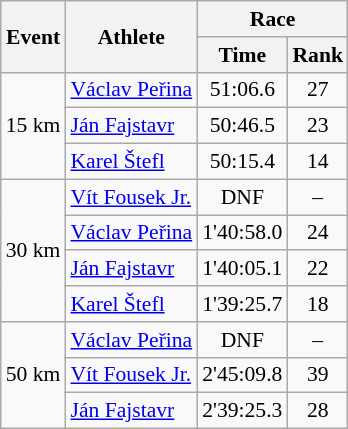<table class="wikitable" border="1" style="font-size:90%">
<tr>
<th rowspan=2>Event</th>
<th rowspan=2>Athlete</th>
<th colspan=2>Race</th>
</tr>
<tr>
<th>Time</th>
<th>Rank</th>
</tr>
<tr>
<td rowspan=3>15 km</td>
<td><a href='#'>Václav Peřina</a></td>
<td align=center>51:06.6</td>
<td align=center>27</td>
</tr>
<tr>
<td><a href='#'>Ján Fajstavr</a></td>
<td align=center>50:46.5</td>
<td align=center>23</td>
</tr>
<tr>
<td><a href='#'>Karel Štefl</a></td>
<td align=center>50:15.4</td>
<td align=center>14</td>
</tr>
<tr>
<td rowspan=4>30 km</td>
<td><a href='#'>Vít Fousek Jr.</a></td>
<td align=center>DNF</td>
<td align=center>–</td>
</tr>
<tr>
<td><a href='#'>Václav Peřina</a></td>
<td align=center>1'40:58.0</td>
<td align=center>24</td>
</tr>
<tr>
<td><a href='#'>Ján Fajstavr</a></td>
<td align=center>1'40:05.1</td>
<td align=center>22</td>
</tr>
<tr>
<td><a href='#'>Karel Štefl</a></td>
<td align=center>1'39:25.7</td>
<td align=center>18</td>
</tr>
<tr>
<td rowspan=3>50 km</td>
<td><a href='#'>Václav Peřina</a></td>
<td align=center>DNF</td>
<td align=center>–</td>
</tr>
<tr>
<td><a href='#'>Vít Fousek Jr.</a></td>
<td align=center>2'45:09.8</td>
<td align=center>39</td>
</tr>
<tr>
<td><a href='#'>Ján Fajstavr</a></td>
<td align=center>2'39:25.3</td>
<td align=center>28</td>
</tr>
</table>
